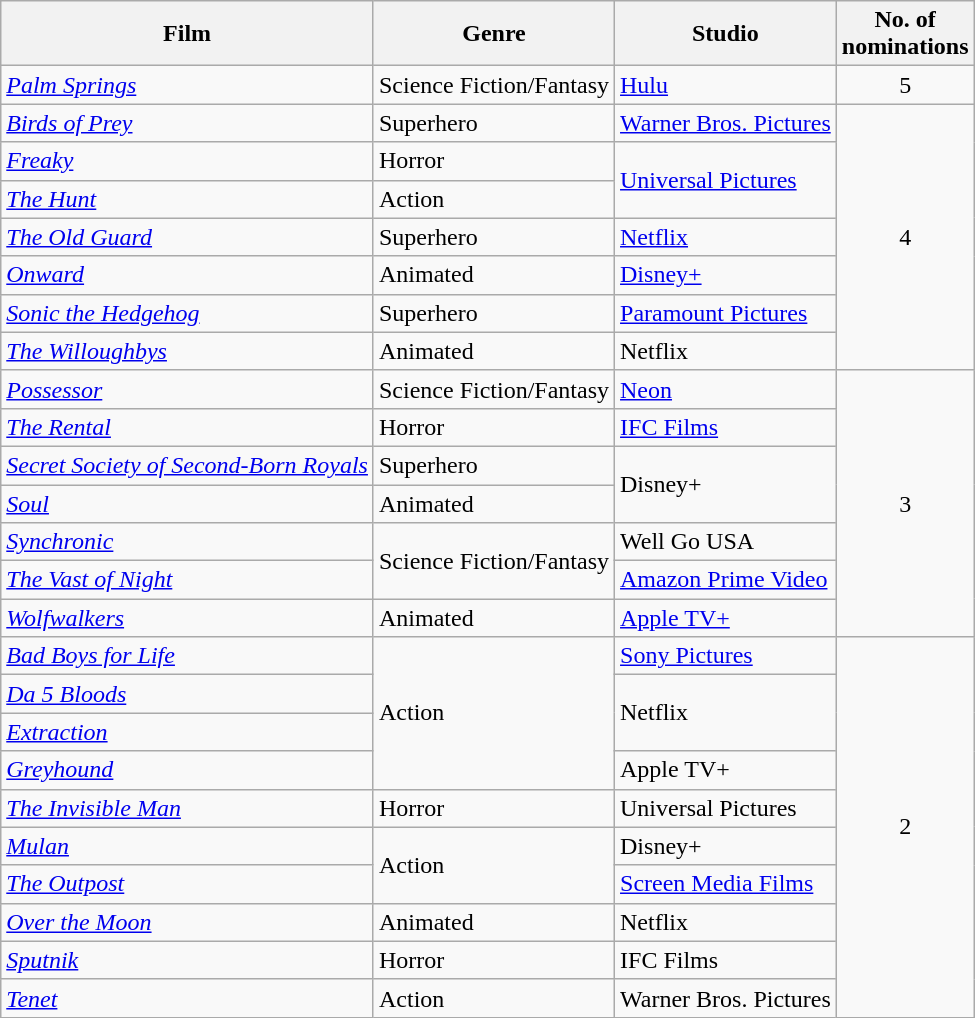<table class="wikitable">
<tr>
<th>Film</th>
<th>Genre</th>
<th>Studio</th>
<th>No. of<br>nominations</th>
</tr>
<tr>
<td><em><a href='#'>Palm Springs</a></em></td>
<td>Science Fiction/Fantasy</td>
<td><a href='#'>Hulu</a></td>
<td style="text-align:center;">5</td>
</tr>
<tr>
<td><em><a href='#'>Birds of Prey</a></em></td>
<td>Superhero</td>
<td><a href='#'>Warner Bros. Pictures</a></td>
<td rowspan="7" style="text-align:center;">4</td>
</tr>
<tr>
<td><em><a href='#'>Freaky</a></em></td>
<td>Horror</td>
<td rowspan="2"><a href='#'>Universal Pictures</a></td>
</tr>
<tr>
<td><em><a href='#'>The Hunt</a></em></td>
<td>Action</td>
</tr>
<tr>
<td><em><a href='#'>The Old Guard</a></em></td>
<td>Superhero</td>
<td><a href='#'>Netflix</a></td>
</tr>
<tr>
<td><em><a href='#'>Onward</a></em></td>
<td>Animated</td>
<td><a href='#'>Disney+</a></td>
</tr>
<tr>
<td><em><a href='#'>Sonic the Hedgehog</a></em></td>
<td>Superhero</td>
<td><a href='#'>Paramount Pictures</a></td>
</tr>
<tr>
<td><em><a href='#'>The Willoughbys</a></em></td>
<td>Animated</td>
<td>Netflix</td>
</tr>
<tr>
<td><em><a href='#'>Possessor</a></em></td>
<td>Science Fiction/Fantasy</td>
<td><a href='#'>Neon</a></td>
<td rowspan="7" style="text-align:center;">3</td>
</tr>
<tr>
<td><em><a href='#'>The Rental</a></em></td>
<td>Horror</td>
<td><a href='#'>IFC Films</a></td>
</tr>
<tr>
<td><em><a href='#'>Secret Society of Second-Born Royals</a></em></td>
<td>Superhero</td>
<td rowspan="2">Disney+</td>
</tr>
<tr>
<td><em><a href='#'>Soul</a></em></td>
<td>Animated</td>
</tr>
<tr>
<td><em><a href='#'>Synchronic</a></em></td>
<td rowspan="2">Science Fiction/Fantasy</td>
<td>Well Go USA</td>
</tr>
<tr>
<td><em><a href='#'>The Vast of Night</a></em></td>
<td><a href='#'>Amazon Prime Video</a></td>
</tr>
<tr>
<td><em><a href='#'>Wolfwalkers</a></em></td>
<td>Animated</td>
<td><a href='#'>Apple TV+</a></td>
</tr>
<tr>
<td><em><a href='#'>Bad Boys for Life</a></em></td>
<td rowspan="4">Action</td>
<td><a href='#'>Sony Pictures</a></td>
<td rowspan="10" style="text-align:center;">2</td>
</tr>
<tr>
<td><em><a href='#'>Da 5 Bloods</a></em></td>
<td rowspan="2">Netflix</td>
</tr>
<tr>
<td><em><a href='#'>Extraction</a></em></td>
</tr>
<tr>
<td><em><a href='#'>Greyhound</a></em></td>
<td>Apple TV+</td>
</tr>
<tr>
<td><em><a href='#'>The Invisible Man</a></em></td>
<td>Horror</td>
<td>Universal Pictures</td>
</tr>
<tr>
<td><em><a href='#'>Mulan</a></em></td>
<td rowspan="2">Action</td>
<td>Disney+</td>
</tr>
<tr>
<td><em><a href='#'>The Outpost</a></em></td>
<td><a href='#'>Screen Media Films</a></td>
</tr>
<tr>
<td><em><a href='#'>Over the Moon</a></em></td>
<td>Animated</td>
<td>Netflix</td>
</tr>
<tr>
<td><em><a href='#'>Sputnik</a></em></td>
<td>Horror</td>
<td>IFC Films</td>
</tr>
<tr>
<td><em><a href='#'>Tenet</a></em></td>
<td>Action</td>
<td>Warner Bros. Pictures</td>
</tr>
</table>
